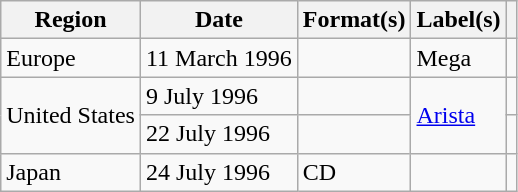<table class="wikitable">
<tr>
<th scope="col">Region</th>
<th scope="col">Date</th>
<th scope="col">Format(s)</th>
<th scope="col">Label(s)</th>
<th scope="col"></th>
</tr>
<tr>
<td scope="row">Europe</td>
<td>11 March 1996</td>
<td></td>
<td>Mega</td>
<td></td>
</tr>
<tr>
<td scope="row" rowspan="2">United States</td>
<td>9 July 1996</td>
<td></td>
<td rowspan="2"><a href='#'>Arista</a></td>
<td align="center"></td>
</tr>
<tr>
<td>22 July 1996</td>
<td></td>
<td align="center"></td>
</tr>
<tr>
<td scope="row">Japan</td>
<td>24 July 1996</td>
<td>CD</td>
<td></td>
<td align="center"></td>
</tr>
</table>
